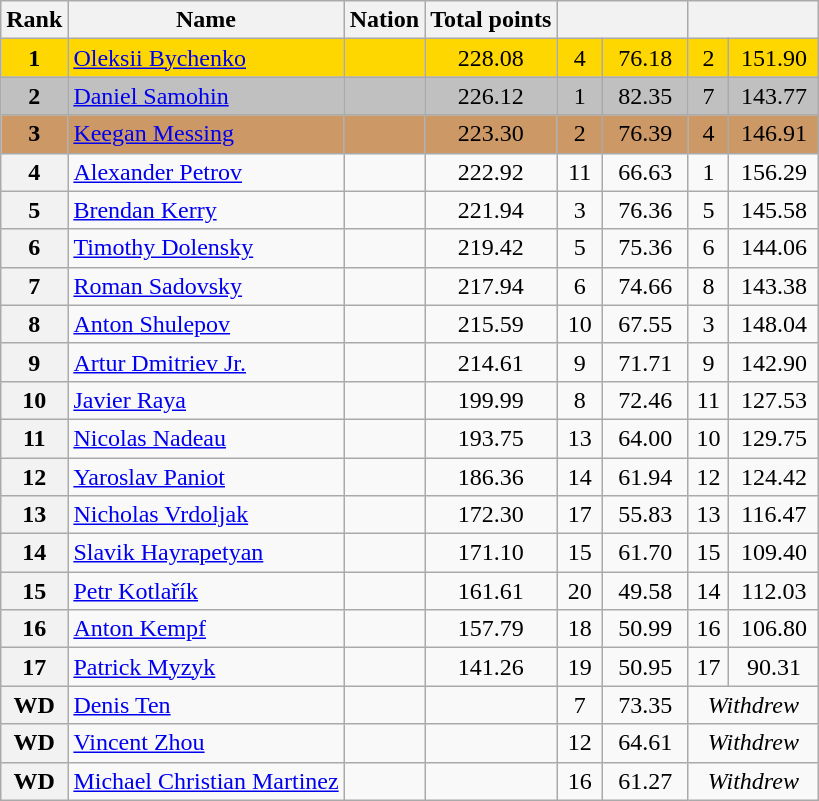<table class="wikitable sortable">
<tr>
<th>Rank</th>
<th>Name</th>
<th>Nation</th>
<th>Total points</th>
<th colspan="2" width="80px"></th>
<th colspan="2" width="80px"></th>
</tr>
<tr bgcolor="gold">
<td align="center"><strong>1</strong></td>
<td><a href='#'>Oleksii Bychenko</a></td>
<td></td>
<td align="center">228.08</td>
<td align="center">4</td>
<td align="center">76.18</td>
<td align="center">2</td>
<td align="center">151.90</td>
</tr>
<tr bgcolor="silver">
<td align="center"><strong>2</strong></td>
<td><a href='#'>Daniel Samohin</a></td>
<td></td>
<td align="center">226.12</td>
<td align="center">1</td>
<td align="center">82.35</td>
<td align="center">7</td>
<td align="center">143.77</td>
</tr>
<tr bgcolor="cc9966">
<td align="center"><strong>3</strong></td>
<td><a href='#'>Keegan Messing</a></td>
<td></td>
<td align="center">223.30</td>
<td align="center">2</td>
<td align="center">76.39</td>
<td align="center">4</td>
<td align="center">146.91</td>
</tr>
<tr>
<th>4</th>
<td><a href='#'>Alexander Petrov</a></td>
<td></td>
<td align="center">222.92</td>
<td align="center">11</td>
<td align="center">66.63</td>
<td align="center">1</td>
<td align="center">156.29</td>
</tr>
<tr>
<th>5</th>
<td><a href='#'>Brendan Kerry</a></td>
<td></td>
<td align="center">221.94</td>
<td align="center">3</td>
<td align="center">76.36</td>
<td align="center">5</td>
<td align="center">145.58</td>
</tr>
<tr>
<th>6</th>
<td><a href='#'>Timothy Dolensky</a></td>
<td></td>
<td align="center">219.42</td>
<td align="center">5</td>
<td align="center">75.36</td>
<td align="center">6</td>
<td align="center">144.06</td>
</tr>
<tr>
<th>7</th>
<td><a href='#'>Roman Sadovsky</a></td>
<td></td>
<td align="center">217.94</td>
<td align="center">6</td>
<td align="center">74.66</td>
<td align="center">8</td>
<td align="center">143.38</td>
</tr>
<tr>
<th>8</th>
<td><a href='#'>Anton Shulepov</a></td>
<td></td>
<td align="center">215.59</td>
<td align="center">10</td>
<td align="center">67.55</td>
<td align="center">3</td>
<td align="center">148.04</td>
</tr>
<tr>
<th>9</th>
<td><a href='#'>Artur Dmitriev Jr.</a></td>
<td></td>
<td align="center">214.61</td>
<td align="center">9</td>
<td align="center">71.71</td>
<td align="center">9</td>
<td align="center">142.90</td>
</tr>
<tr>
<th>10</th>
<td><a href='#'>Javier Raya</a></td>
<td></td>
<td align="center">199.99</td>
<td align="center">8</td>
<td align="center">72.46</td>
<td align="center">11</td>
<td align="center">127.53</td>
</tr>
<tr>
<th>11</th>
<td><a href='#'>Nicolas Nadeau</a></td>
<td></td>
<td align="center">193.75</td>
<td align="center">13</td>
<td align="center">64.00</td>
<td align="center">10</td>
<td align="center">129.75</td>
</tr>
<tr>
<th>12</th>
<td><a href='#'>Yaroslav Paniot</a></td>
<td></td>
<td align="center">186.36</td>
<td align="center">14</td>
<td align="center">61.94</td>
<td align="center">12</td>
<td align="center">124.42</td>
</tr>
<tr>
<th>13</th>
<td><a href='#'>Nicholas Vrdoljak</a></td>
<td></td>
<td align="center">172.30</td>
<td align="center">17</td>
<td align="center">55.83</td>
<td align="center">13</td>
<td align="center">116.47</td>
</tr>
<tr>
<th>14</th>
<td><a href='#'>Slavik Hayrapetyan</a></td>
<td></td>
<td align="center">171.10</td>
<td align="center">15</td>
<td align="center">61.70</td>
<td align="center">15</td>
<td align="center">109.40</td>
</tr>
<tr>
<th>15</th>
<td><a href='#'>Petr Kotlařík</a></td>
<td></td>
<td align="center">161.61</td>
<td align="center">20</td>
<td align="center">49.58</td>
<td align="center">14</td>
<td align="center">112.03</td>
</tr>
<tr>
<th>16</th>
<td><a href='#'>Anton Kempf</a></td>
<td></td>
<td align="center">157.79</td>
<td align="center">18</td>
<td align="center">50.99</td>
<td align="center">16</td>
<td align="center">106.80</td>
</tr>
<tr>
<th>17</th>
<td><a href='#'>Patrick Myzyk</a></td>
<td></td>
<td align="center">141.26</td>
<td align="center">19</td>
<td align="center">50.95</td>
<td align="center">17</td>
<td align="center">90.31</td>
</tr>
<tr>
<th>WD</th>
<td><a href='#'>Denis Ten</a></td>
<td></td>
<td></td>
<td align="center">7</td>
<td align="center">73.35</td>
<td colspan="2" align="center"><em>Withdrew</em></td>
</tr>
<tr>
<th>WD</th>
<td><a href='#'>Vincent Zhou</a></td>
<td></td>
<td></td>
<td align="center">12</td>
<td align="center">64.61</td>
<td colspan="2" align="center"><em>Withdrew</em></td>
</tr>
<tr>
<th>WD</th>
<td><a href='#'>Michael Christian Martinez</a></td>
<td></td>
<td></td>
<td align="center">16</td>
<td align="center">61.27</td>
<td colspan="2" align="center"><em>Withdrew</em></td>
</tr>
</table>
